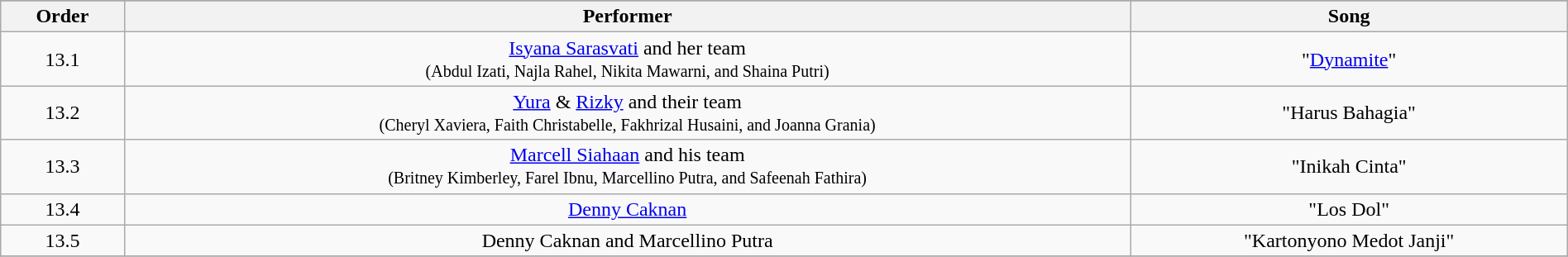<table class="wikitable" style="text-align:center; width:100%;">
<tr>
</tr>
<tr>
<th>Order</th>
<th>Performer</th>
<th>Song</th>
</tr>
<tr>
<td>13.1</td>
<td><a href='#'>Isyana Sarasvati</a> and her team <br><small>(Abdul Izati, Najla Rahel, Nikita Mawarni, and Shaina Putri)</small></td>
<td>"<a href='#'>Dynamite</a>"</td>
</tr>
<tr>
<td>13.2</td>
<td><a href='#'>Yura</a> & <a href='#'>Rizky</a> and their team <br><small>(Cheryl Xaviera, Faith Christabelle, Fakhrizal Husaini, and Joanna Grania)</small></td>
<td>"Harus Bahagia"</td>
</tr>
<tr>
<td>13.3</td>
<td><a href='#'>Marcell Siahaan</a> and his team <br><small>(Britney Kimberley, Farel Ibnu, Marcellino Putra, and Safeenah Fathira)</small></td>
<td>"Inikah Cinta"</td>
</tr>
<tr>
<td>13.4</td>
<td><a href='#'>Denny Caknan</a></td>
<td>"Los Dol"</td>
</tr>
<tr>
<td>13.5</td>
<td>Denny Caknan and Marcellino Putra</td>
<td>"Kartonyono Medot Janji"</td>
</tr>
<tr>
</tr>
</table>
